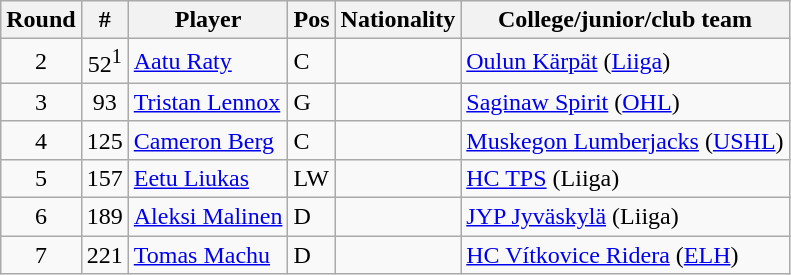<table class="wikitable">
<tr>
<th>Round</th>
<th>#</th>
<th>Player</th>
<th>Pos</th>
<th>Nationality</th>
<th>College/junior/club team</th>
</tr>
<tr>
<td style="text-align:center;">2</td>
<td style="text-align:center;">52<sup>1</sup></td>
<td><a href='#'>Aatu Raty</a></td>
<td>C</td>
<td></td>
<td><a href='#'>Oulun Kärpät</a> (<a href='#'>Liiga</a>)</td>
</tr>
<tr>
<td style="text-align:center;">3</td>
<td style="text-align:center;">93</td>
<td><a href='#'>Tristan Lennox</a></td>
<td>G</td>
<td></td>
<td><a href='#'>Saginaw Spirit</a> (<a href='#'>OHL</a>)</td>
</tr>
<tr>
<td style="text-align:center;">4</td>
<td style="text-align:center;">125</td>
<td><a href='#'>Cameron Berg</a></td>
<td>C</td>
<td></td>
<td><a href='#'>Muskegon Lumberjacks</a> (<a href='#'>USHL</a>)</td>
</tr>
<tr>
<td style="text-align:center;">5</td>
<td style="text-align:center;">157</td>
<td><a href='#'>Eetu Liukas</a></td>
<td>LW</td>
<td></td>
<td><a href='#'>HC TPS</a> (Liiga)</td>
</tr>
<tr>
<td style="text-align:center;">6</td>
<td style="text-align:center;">189</td>
<td><a href='#'>Aleksi Malinen</a></td>
<td>D</td>
<td></td>
<td><a href='#'>JYP Jyväskylä</a> (Liiga)</td>
</tr>
<tr>
<td style="text-align:center;">7</td>
<td style="text-align:center;">221</td>
<td><a href='#'>Tomas Machu</a></td>
<td>D</td>
<td></td>
<td><a href='#'>HC Vítkovice Ridera</a> (<a href='#'>ELH</a>)</td>
</tr>
</table>
